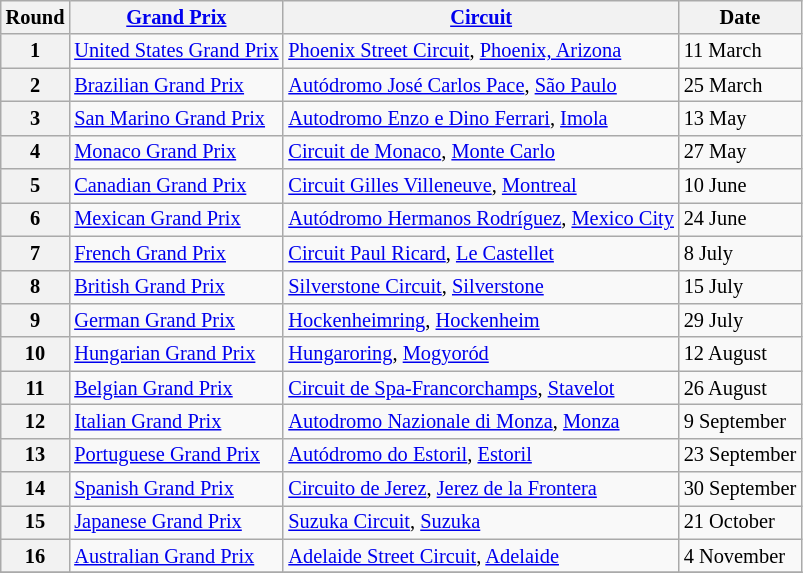<table class="wikitable" style="font-size: 85%;">
<tr>
<th>Round</th>
<th><a href='#'>Grand Prix</a></th>
<th><a href='#'>Circuit</a></th>
<th>Date</th>
</tr>
<tr>
<th>1</th>
<td><a href='#'>United States Grand Prix</a></td>
<td> <a href='#'>Phoenix Street Circuit</a>, <a href='#'>Phoenix, Arizona</a></td>
<td>11 March</td>
</tr>
<tr>
<th>2</th>
<td><a href='#'>Brazilian Grand Prix</a></td>
<td> <a href='#'>Autódromo José Carlos Pace</a>, <a href='#'>São Paulo</a></td>
<td>25 March</td>
</tr>
<tr>
<th>3</th>
<td><a href='#'>San Marino Grand Prix</a></td>
<td> <a href='#'>Autodromo Enzo e Dino Ferrari</a>, <a href='#'>Imola</a></td>
<td>13 May</td>
</tr>
<tr>
<th>4</th>
<td><a href='#'>Monaco Grand Prix</a></td>
<td> <a href='#'>Circuit de Monaco</a>, <a href='#'>Monte Carlo</a></td>
<td>27 May</td>
</tr>
<tr>
<th>5</th>
<td><a href='#'>Canadian Grand Prix</a></td>
<td> <a href='#'>Circuit Gilles Villeneuve</a>, <a href='#'>Montreal</a></td>
<td>10 June</td>
</tr>
<tr>
<th>6</th>
<td><a href='#'>Mexican Grand Prix</a></td>
<td> <a href='#'>Autódromo Hermanos Rodríguez</a>, <a href='#'>Mexico City</a></td>
<td>24 June</td>
</tr>
<tr>
<th>7</th>
<td><a href='#'>French Grand Prix</a></td>
<td> <a href='#'>Circuit Paul Ricard</a>, <a href='#'>Le Castellet</a></td>
<td>8 July</td>
</tr>
<tr>
<th>8</th>
<td><a href='#'>British Grand Prix</a></td>
<td> <a href='#'>Silverstone Circuit</a>, <a href='#'>Silverstone</a></td>
<td>15 July</td>
</tr>
<tr>
<th>9</th>
<td><a href='#'>German Grand Prix</a></td>
<td> <a href='#'>Hockenheimring</a>, <a href='#'>Hockenheim</a></td>
<td>29 July</td>
</tr>
<tr>
<th>10</th>
<td><a href='#'>Hungarian Grand Prix</a></td>
<td> <a href='#'>Hungaroring</a>, <a href='#'>Mogyoród</a></td>
<td>12 August</td>
</tr>
<tr>
<th>11</th>
<td><a href='#'>Belgian Grand Prix</a></td>
<td> <a href='#'>Circuit de Spa-Francorchamps</a>, <a href='#'>Stavelot</a></td>
<td>26 August</td>
</tr>
<tr>
<th>12</th>
<td><a href='#'>Italian Grand Prix</a></td>
<td> <a href='#'>Autodromo Nazionale di Monza</a>, <a href='#'>Monza</a></td>
<td>9 September</td>
</tr>
<tr>
<th>13</th>
<td><a href='#'>Portuguese Grand Prix</a></td>
<td> <a href='#'>Autódromo do Estoril</a>, <a href='#'>Estoril</a></td>
<td>23 September</td>
</tr>
<tr>
<th>14</th>
<td><a href='#'>Spanish Grand Prix</a></td>
<td> <a href='#'>Circuito de Jerez</a>, <a href='#'>Jerez de la Frontera</a></td>
<td>30 September</td>
</tr>
<tr>
<th>15</th>
<td><a href='#'>Japanese Grand Prix</a></td>
<td> <a href='#'>Suzuka Circuit</a>, <a href='#'>Suzuka</a></td>
<td>21 October</td>
</tr>
<tr>
<th>16</th>
<td><a href='#'>Australian Grand Prix</a></td>
<td> <a href='#'>Adelaide Street Circuit</a>, <a href='#'>Adelaide</a></td>
<td>4 November</td>
</tr>
<tr>
</tr>
</table>
